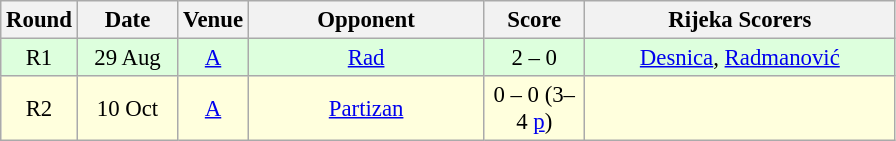<table class="wikitable sortable" style="text-align: center; font-size:95%;">
<tr>
<th width="30">Round</th>
<th width="60">Date</th>
<th width="20">Venue</th>
<th width="150">Opponent</th>
<th width="60">Score</th>
<th width="200">Rijeka Scorers</th>
</tr>
<tr bgcolor="#ddffdd">
<td>R1</td>
<td>29 Aug</td>
<td><a href='#'>A</a></td>
<td><a href='#'>Rad</a></td>
<td>2 – 0</td>
<td><a href='#'>Desnica</a>, <a href='#'>Radmanović</a></td>
</tr>
<tr bgcolor="#ffffdd">
<td>R2</td>
<td>10 Oct</td>
<td><a href='#'>A</a></td>
<td><a href='#'>Partizan</a></td>
<td>0 – 0 (3–4 <a href='#'>p</a>)</td>
<td></td>
</tr>
</table>
